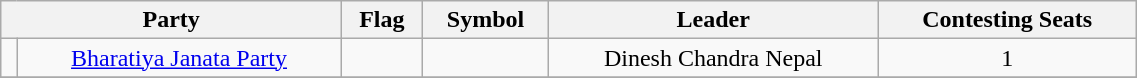<table class="wikitable" width="60%" style="text-align:center">
<tr>
<th colspan="2">Party</th>
<th>Flag</th>
<th>Symbol</th>
<th>Leader</th>
<th>Contesting Seats</th>
</tr>
<tr>
<td></td>
<td><a href='#'>Bharatiya Janata Party</a></td>
<td></td>
<td></td>
<td>Dinesh Chandra Nepal</td>
<td>1</td>
</tr>
<tr>
</tr>
</table>
